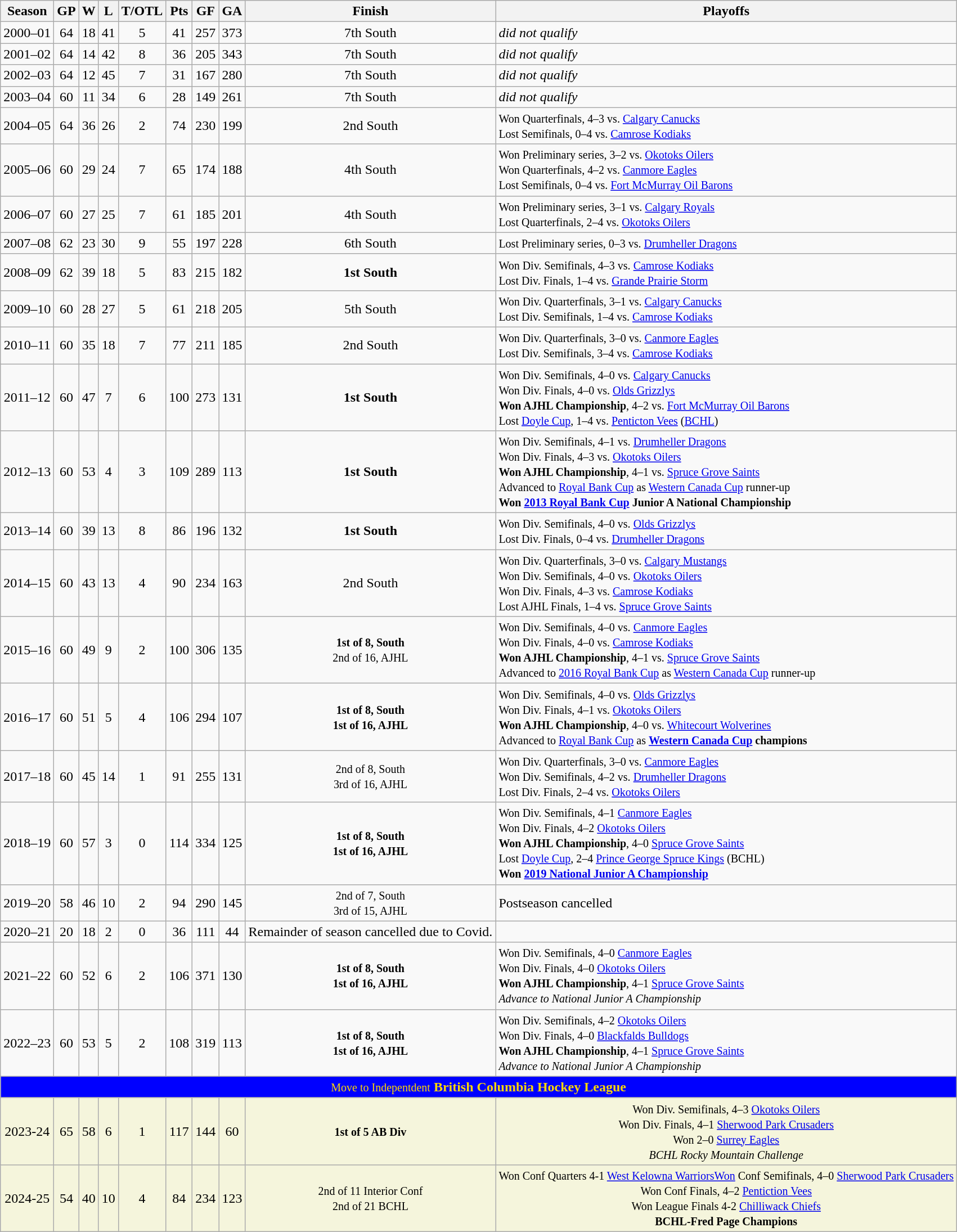<table class="wikitable sortable sticky-header" style="text-align:center">
<tr>
<th>Season</th>
<th>GP</th>
<th>W</th>
<th>L</th>
<th>T/OTL</th>
<th>Pts</th>
<th>GF</th>
<th>GA</th>
<th>Finish</th>
<th>Playoffs</th>
</tr>
<tr>
<td>2000–01</td>
<td>64</td>
<td>18</td>
<td>41</td>
<td>5</td>
<td>41</td>
<td>257</td>
<td>373</td>
<td>7th South</td>
<td align=left><em>did not qualify</em></td>
</tr>
<tr>
<td>2001–02</td>
<td>64</td>
<td>14</td>
<td>42</td>
<td>8</td>
<td>36</td>
<td>205</td>
<td>343</td>
<td>7th South</td>
<td align=left><em>did not qualify</em></td>
</tr>
<tr>
<td>2002–03</td>
<td>64</td>
<td>12</td>
<td>45</td>
<td>7</td>
<td>31</td>
<td>167</td>
<td>280</td>
<td>7th South</td>
<td align=left><em>did not qualify</em></td>
</tr>
<tr>
<td>2003–04</td>
<td>60</td>
<td>11</td>
<td>34</td>
<td>6</td>
<td>28</td>
<td>149</td>
<td>261</td>
<td>7th South</td>
<td align=left><em>did not qualify</em></td>
</tr>
<tr>
<td>2004–05</td>
<td>64</td>
<td>36</td>
<td>26</td>
<td>2</td>
<td>74</td>
<td>230</td>
<td>199</td>
<td>2nd South</td>
<td align=left><small>Won Quarterfinals, 4–3 vs. <a href='#'>Calgary Canucks</a><br>Lost Semifinals, 0–4 vs. <a href='#'>Camrose Kodiaks</a></small></td>
</tr>
<tr>
<td>2005–06</td>
<td>60</td>
<td>29</td>
<td>24</td>
<td>7</td>
<td>65</td>
<td>174</td>
<td>188</td>
<td>4th South</td>
<td align=left><small>Won Preliminary series, 3–2 vs. <a href='#'>Okotoks Oilers</a><br>Won Quarterfinals, 4–2 vs. <a href='#'>Canmore Eagles</a><br>Lost Semifinals, 0–4 vs. <a href='#'>Fort McMurray Oil Barons</a></small></td>
</tr>
<tr>
<td>2006–07</td>
<td>60</td>
<td>27</td>
<td>25</td>
<td>7</td>
<td>61</td>
<td>185</td>
<td>201</td>
<td>4th South</td>
<td align=left><small>Won Preliminary series, 3–1 vs. <a href='#'>Calgary Royals</a><br>Lost Quarterfinals, 2–4 vs. <a href='#'>Okotoks Oilers</a></small></td>
</tr>
<tr>
<td>2007–08</td>
<td>62</td>
<td>23</td>
<td>30</td>
<td>9</td>
<td>55</td>
<td>197</td>
<td>228</td>
<td>6th South</td>
<td align=left><small>Lost Preliminary series, 0–3 vs. <a href='#'>Drumheller Dragons</a></small></td>
</tr>
<tr>
<td>2008–09</td>
<td>62</td>
<td>39</td>
<td>18</td>
<td>5</td>
<td>83</td>
<td>215</td>
<td>182</td>
<td><strong>1st South</strong></td>
<td align=left><small>Won Div. Semifinals, 4–3 vs. <a href='#'>Camrose Kodiaks</a><br>Lost Div. Finals, 1–4 vs. <a href='#'>Grande Prairie Storm</a></small></td>
</tr>
<tr>
<td>2009–10</td>
<td>60</td>
<td>28</td>
<td>27</td>
<td>5</td>
<td>61</td>
<td>218</td>
<td>205</td>
<td>5th South</td>
<td align=left><small>Won Div. Quarterfinals, 3–1 vs. <a href='#'>Calgary Canucks</a><br>Lost Div. Semifinals, 1–4 vs. <a href='#'>Camrose Kodiaks</a></small></td>
</tr>
<tr>
<td>2010–11</td>
<td>60</td>
<td>35</td>
<td>18</td>
<td>7</td>
<td>77</td>
<td>211</td>
<td>185</td>
<td>2nd South</td>
<td align=left><small>Won Div. Quarterfinals, 3–0 vs. <a href='#'>Canmore Eagles</a><br>Lost Div. Semifinals, 3–4 vs. <a href='#'>Camrose Kodiaks</a></small></td>
</tr>
<tr>
<td>2011–12</td>
<td>60</td>
<td>47</td>
<td>7</td>
<td>6</td>
<td>100</td>
<td>273</td>
<td>131</td>
<td><strong>1st South</strong></td>
<td align=left><small>Won Div. Semifinals, 4–0 vs. <a href='#'>Calgary Canucks</a><br>Won Div. Finals, 4–0 vs. <a href='#'>Olds Grizzlys</a><br><strong>Won AJHL Championship</strong>, 4–2 vs. <a href='#'>Fort McMurray Oil Barons</a><br>Lost <a href='#'>Doyle Cup</a>, 1–4 vs. <a href='#'>Penticton Vees</a> (<a href='#'>BCHL</a>)</small></td>
</tr>
<tr>
<td>2012–13</td>
<td>60</td>
<td>53</td>
<td>4</td>
<td>3</td>
<td>109</td>
<td>289</td>
<td>113</td>
<td><strong>1st South</strong></td>
<td align=left><small>Won Div. Semifinals, 4–1 vs. <a href='#'>Drumheller Dragons</a><br>Won Div. Finals, 4–3 vs. <a href='#'>Okotoks Oilers</a><br><strong>Won AJHL Championship</strong>, 4–1 vs. <a href='#'>Spruce Grove Saints</a><br>Advanced to <a href='#'>Royal Bank Cup</a> as <a href='#'>Western Canada Cup</a> runner-up<br><strong>Won <a href='#'>2013 Royal Bank Cup</a> Junior A National Championship</strong></small></td>
</tr>
<tr>
<td>2013–14</td>
<td>60</td>
<td>39</td>
<td>13</td>
<td>8</td>
<td>86</td>
<td>196</td>
<td>132</td>
<td><strong>1st South</strong></td>
<td align=left><small>Won Div. Semifinals, 4–0 vs. <a href='#'>Olds Grizzlys</a><br>Lost Div. Finals, 0–4 vs. <a href='#'>Drumheller Dragons</a></small></td>
</tr>
<tr>
<td>2014–15</td>
<td>60</td>
<td>43</td>
<td>13</td>
<td>4</td>
<td>90</td>
<td>234</td>
<td>163</td>
<td>2nd South</td>
<td align=left><small>Won Div. Quarterfinals, 3–0 vs. <a href='#'>Calgary Mustangs</a><br>Won Div. Semifinals, 4–0 vs. <a href='#'>Okotoks Oilers</a><br>Won Div. Finals, 4–3 vs. <a href='#'>Camrose Kodiaks</a><br>Lost AJHL Finals, 1–4 vs. <a href='#'>Spruce Grove Saints</a></small></td>
</tr>
<tr>
<td>2015–16</td>
<td>60</td>
<td>49</td>
<td>9</td>
<td>2</td>
<td>100</td>
<td>306</td>
<td>135</td>
<td><small><strong>1st of 8, South</strong><br>2nd of 16, AJHL</small></td>
<td align=left><small>Won Div. Semifinals, 4–0 vs. <a href='#'>Canmore Eagles</a><br>Won Div. Finals, 4–0 vs. <a href='#'>Camrose Kodiaks</a><br><strong>Won AJHL Championship</strong>, 4–1 vs. <a href='#'>Spruce Grove Saints</a><br>Advanced to <a href='#'>2016 Royal Bank Cup</a> as <a href='#'>Western Canada Cup</a> runner-up</small></td>
</tr>
<tr>
<td>2016–17</td>
<td>60</td>
<td>51</td>
<td>5</td>
<td>4</td>
<td>106</td>
<td>294</td>
<td>107</td>
<td><small><strong>1st of 8, South<br>1st of 16, AJHL</strong></small></td>
<td align=left><small>Won Div. Semifinals, 4–0 vs. <a href='#'>Olds Grizzlys</a><br>Won Div. Finals, 4–1 vs. <a href='#'>Okotoks Oilers</a><br><strong>Won AJHL Championship</strong>, 4–0 vs. <a href='#'>Whitecourt Wolverines</a><br>Advanced to <a href='#'>Royal Bank Cup</a> as <strong><a href='#'>Western Canada Cup</a> champions</strong></small></td>
</tr>
<tr>
<td>2017–18</td>
<td>60</td>
<td>45</td>
<td>14</td>
<td>1</td>
<td>91</td>
<td>255</td>
<td>131</td>
<td><small>2nd of 8, South<br>3rd of 16, AJHL</small></td>
<td align=left><small>Won Div. Quarterfinals, 3–0 vs. <a href='#'>Canmore Eagles</a><br>Won Div. Semifinals, 4–2 vs. <a href='#'>Drumheller Dragons</a><br>Lost Div. Finals, 2–4 vs. <a href='#'>Okotoks Oilers</a></small></td>
</tr>
<tr>
<td>2018–19</td>
<td>60</td>
<td>57</td>
<td>3</td>
<td>0</td>
<td>114</td>
<td>334</td>
<td>125</td>
<td><small><strong>1st of 8, South<br>1st of 16, AJHL</strong></small></td>
<td align=left><small>Won Div. Semifinals, 4–1 <a href='#'>Canmore Eagles</a><br>Won Div. Finals, 4–2 <a href='#'>Okotoks Oilers</a><br><strong>Won AJHL Championship</strong>, 4–0 <a href='#'>Spruce Grove Saints</a><br>Lost <a href='#'>Doyle Cup</a>, 2–4 <a href='#'>Prince George Spruce Kings</a> (BCHL)<br><strong>Won <a href='#'>2019 National Junior A Championship</a></strong></small></td>
</tr>
<tr>
<td>2019–20</td>
<td>58</td>
<td>46</td>
<td>10</td>
<td>2</td>
<td>94</td>
<td>290</td>
<td>145</td>
<td><small>2nd of 7, South<br>3rd of 15, AJHL</small></td>
<td align=left>Postseason cancelled</td>
</tr>
<tr>
<td>2020–21</td>
<td>20</td>
<td>18</td>
<td>2</td>
<td>0</td>
<td>36</td>
<td>111</td>
<td>44</td>
<td align=left>Remainder of season cancelled due to Covid.</td>
</tr>
<tr>
<td>2021–22</td>
<td>60</td>
<td>52</td>
<td>6</td>
<td>2</td>
<td>106</td>
<td>371</td>
<td>130</td>
<td><small><strong>1st of 8, South<br>1st of 16, AJHL</strong></small></td>
<td align=left><small>Won Div. Semifinals, 4–0 <a href='#'>Canmore Eagles</a><br>Won Div. Finals, 4–0 <a href='#'>Okotoks Oilers</a><br><strong>Won AJHL Championship</strong>, 4–1 <a href='#'>Spruce Grove Saints</a><br><em>Advance to National Junior A Championship</em></small></td>
</tr>
<tr>
<td>2022–23</td>
<td>60</td>
<td>53</td>
<td>5</td>
<td>2</td>
<td>108</td>
<td>319</td>
<td>113</td>
<td><small><strong>1st of 8, South<br>1st of 16, AJHL</strong></small></td>
<td align=left><small>Won Div. Semifinals, 4–2 <a href='#'>Okotoks Oilers</a><br>Won Div. Finals, 4–0 <a href='#'>Blackfalds Bulldogs</a><br><strong>Won AJHL Championship</strong>, 4–1 <a href='#'>Spruce Grove Saints</a><br><em>Advance to National Junior A Championship</em></small></td>
</tr>
<tr align="center"  bgcolor="blue"  style="color:gold">
<td colspan=11><small>Move to Indepentdent</small> <strong>British Columbia Hockey League</strong></td>
</tr>
<tr align="center" bgcolor=beige>
<td>2023-24</td>
<td>65</td>
<td>58</td>
<td>6</td>
<td>1</td>
<td>117</td>
<td>144</td>
<td>60</td>
<td><small><strong>1st of 5 AB Div</strong></small></td>
<td><small>Won Div. Semifinals, 4–3 <a href='#'>Okotoks Oilers</a><br>Won Div. Finals, 4–1 <a href='#'>Sherwood Park Crusaders</a><br>Won 2–0 <a href='#'>Surrey Eagles</a><br><em>BCHL Rocky Mountain Challenge</em></small></td>
</tr>
<tr align="center" bgcolor=beige>
<td>2024-25</td>
<td>54</td>
<td>40</td>
<td>10</td>
<td>4</td>
<td>84</td>
<td>234</td>
<td>123</td>
<td><small>2nd of 11 Interior Conf<br>2nd of 21 BCHL</small></td>
<td><small>Won Conf Quarters 4-1 <a href='#'>West Kelowna WarriorsWon</a> Conf Semifinals, 4–0 <a href='#'>Sherwood Park Crusaders</a><br>Won Conf Finals, 4–2 <a href='#'>Pentiction Vees</a><br>Won League Finals 4-2 <a href='#'>Chilliwack Chiefs</a><br><strong>BCHL-Fred Page Champions</strong></small></td>
</tr>
</table>
